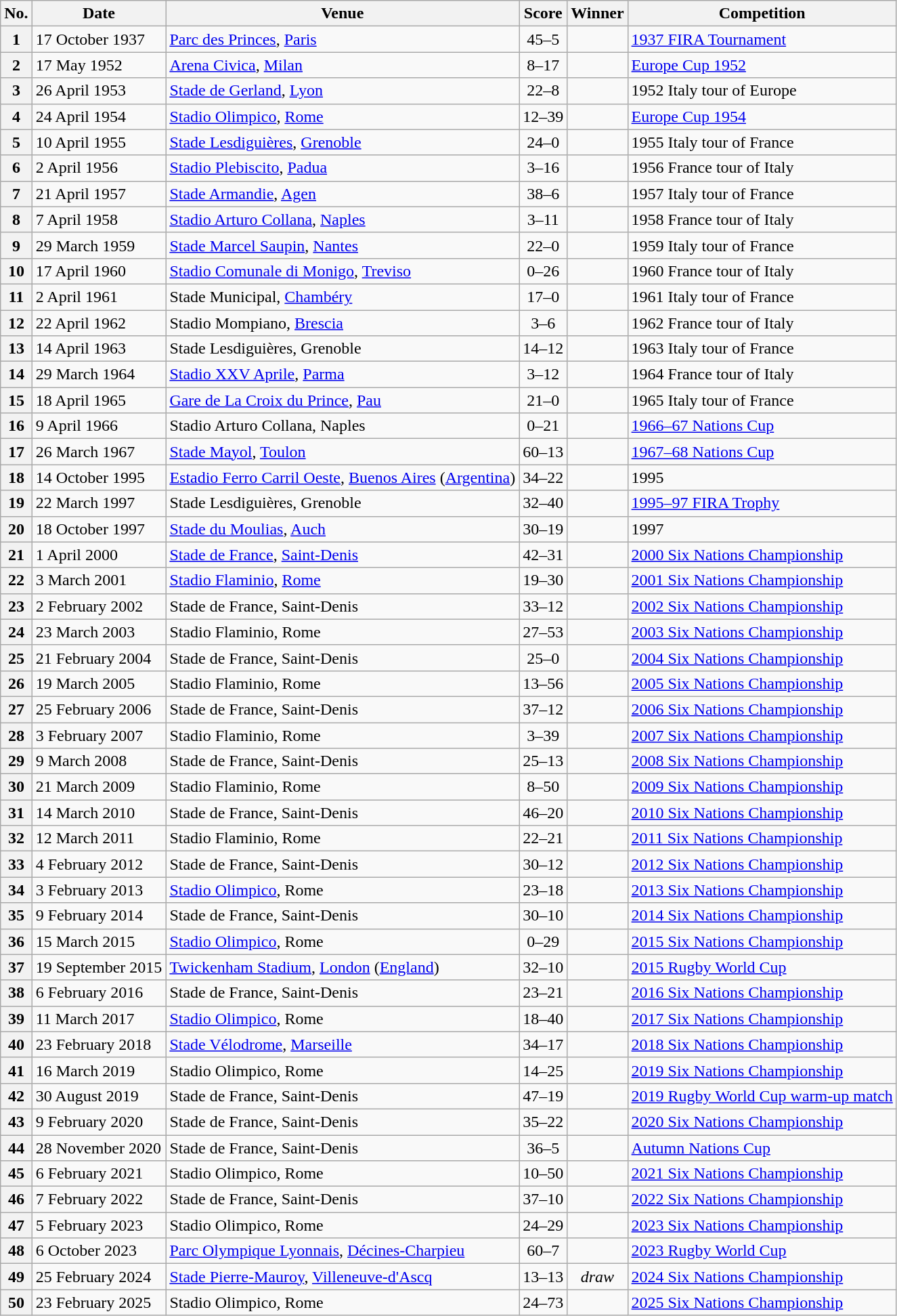<table class="wikitable">
<tr>
<th>No.</th>
<th>Date</th>
<th>Venue</th>
<th>Score</th>
<th>Winner</th>
<th>Competition</th>
</tr>
<tr>
<th>1</th>
<td>17 October 1937</td>
<td><a href='#'>Parc des Princes</a>, <a href='#'>Paris</a></td>
<td align=center>45–5</td>
<td></td>
<td><a href='#'>1937 FIRA Tournament</a></td>
</tr>
<tr>
<th>2</th>
<td>17 May 1952</td>
<td><a href='#'>Arena Civica</a>, <a href='#'>Milan</a></td>
<td align=center>8–17</td>
<td></td>
<td><a href='#'>Europe Cup 1952</a></td>
</tr>
<tr>
<th>3</th>
<td>26 April 1953</td>
<td><a href='#'>Stade de Gerland</a>, <a href='#'>Lyon</a></td>
<td align=center>22–8</td>
<td></td>
<td>1952 Italy tour of Europe</td>
</tr>
<tr>
<th>4</th>
<td>24 April 1954</td>
<td><a href='#'>Stadio Olimpico</a>, <a href='#'>Rome</a></td>
<td align=center>12–39</td>
<td></td>
<td><a href='#'>Europe Cup 1954</a></td>
</tr>
<tr>
<th>5</th>
<td>10 April 1955</td>
<td><a href='#'>Stade Lesdiguières</a>, <a href='#'>Grenoble</a></td>
<td align=center>24–0</td>
<td></td>
<td>1955 Italy tour of France</td>
</tr>
<tr>
<th>6</th>
<td>2 April 1956</td>
<td><a href='#'>Stadio Plebiscito</a>, <a href='#'>Padua</a></td>
<td align=center>3–16</td>
<td></td>
<td>1956 France tour of Italy</td>
</tr>
<tr>
<th>7</th>
<td>21 April 1957</td>
<td><a href='#'>Stade Armandie</a>, <a href='#'>Agen</a></td>
<td align=center>38–6</td>
<td></td>
<td>1957 Italy tour of France</td>
</tr>
<tr>
<th>8</th>
<td>7 April 1958</td>
<td><a href='#'>Stadio Arturo Collana</a>, <a href='#'>Naples</a></td>
<td align=center>3–11</td>
<td></td>
<td>1958 France tour of Italy</td>
</tr>
<tr>
<th>9</th>
<td>29 March 1959</td>
<td><a href='#'>Stade Marcel Saupin</a>, <a href='#'>Nantes</a></td>
<td align=center>22–0</td>
<td></td>
<td>1959 Italy tour of France</td>
</tr>
<tr>
<th>10</th>
<td>17 April 1960</td>
<td><a href='#'>Stadio Comunale di Monigo</a>, <a href='#'>Treviso</a></td>
<td align=center>0–26</td>
<td></td>
<td>1960 France tour of Italy</td>
</tr>
<tr>
<th>11</th>
<td>2 April 1961</td>
<td>Stade Municipal, <a href='#'>Chambéry</a></td>
<td align=center>17–0</td>
<td></td>
<td>1961 Italy tour of France</td>
</tr>
<tr>
<th>12</th>
<td>22 April 1962</td>
<td>Stadio Mompiano, <a href='#'>Brescia</a></td>
<td align=center>3–6</td>
<td></td>
<td>1962 France tour of Italy</td>
</tr>
<tr>
<th>13</th>
<td>14 April 1963</td>
<td>Stade Lesdiguières, Grenoble</td>
<td align=center>14–12</td>
<td></td>
<td>1963 Italy tour of France</td>
</tr>
<tr>
<th>14</th>
<td>29 March 1964</td>
<td><a href='#'>Stadio XXV Aprile</a>, <a href='#'>Parma</a></td>
<td align=center>3–12</td>
<td></td>
<td>1964 France tour of Italy</td>
</tr>
<tr>
<th>15</th>
<td>18 April 1965</td>
<td><a href='#'>Gare de La Croix du Prince</a>, <a href='#'>Pau</a></td>
<td align=center>21–0</td>
<td></td>
<td>1965 Italy tour of France</td>
</tr>
<tr>
<th>16</th>
<td>9 April 1966</td>
<td>Stadio Arturo Collana, Naples</td>
<td align=center>0–21</td>
<td></td>
<td><a href='#'>1966–67 Nations Cup</a></td>
</tr>
<tr>
<th>17</th>
<td>26 March 1967</td>
<td><a href='#'>Stade Mayol</a>, <a href='#'>Toulon</a></td>
<td align=center>60–13</td>
<td></td>
<td><a href='#'>1967–68 Nations Cup</a></td>
</tr>
<tr>
<th>18</th>
<td>14 October 1995</td>
<td><a href='#'>Estadio Ferro Carril Oeste</a>, <a href='#'>Buenos Aires</a> (<a href='#'>Argentina</a>)</td>
<td align=center>34–22</td>
<td></td>
<td>1995 </td>
</tr>
<tr>
<th>19</th>
<td>22 March 1997</td>
<td>Stade Lesdiguières, Grenoble</td>
<td align=center>32–40</td>
<td></td>
<td><a href='#'>1995–97 FIRA Trophy</a></td>
</tr>
<tr>
<th>20</th>
<td>18 October 1997</td>
<td><a href='#'>Stade du Moulias</a>, <a href='#'>Auch</a></td>
<td align=center>30–19</td>
<td></td>
<td>1997 </td>
</tr>
<tr>
<th>21</th>
<td>1 April 2000</td>
<td><a href='#'>Stade de France</a>, <a href='#'>Saint-Denis</a></td>
<td align=center>42–31</td>
<td></td>
<td><a href='#'>2000 Six Nations Championship</a></td>
</tr>
<tr>
<th>22</th>
<td>3 March 2001</td>
<td><a href='#'>Stadio Flaminio</a>, <a href='#'>Rome</a></td>
<td align=center>19–30</td>
<td></td>
<td><a href='#'>2001 Six Nations Championship</a></td>
</tr>
<tr>
<th>23</th>
<td>2 February 2002</td>
<td>Stade de France, Saint-Denis</td>
<td align=center>33–12</td>
<td></td>
<td><a href='#'>2002 Six Nations Championship</a></td>
</tr>
<tr>
<th>24</th>
<td>23 March 2003</td>
<td>Stadio Flaminio, Rome</td>
<td align=center>27–53</td>
<td></td>
<td><a href='#'>2003 Six Nations Championship</a></td>
</tr>
<tr>
<th>25</th>
<td>21 February 2004</td>
<td>Stade de France, Saint-Denis</td>
<td align=center>25–0</td>
<td></td>
<td><a href='#'>2004 Six Nations Championship</a></td>
</tr>
<tr>
<th>26</th>
<td>19 March 2005</td>
<td>Stadio Flaminio, Rome</td>
<td align=center>13–56</td>
<td></td>
<td><a href='#'>2005 Six Nations Championship</a></td>
</tr>
<tr>
<th>27</th>
<td>25 February 2006</td>
<td>Stade de France, Saint-Denis</td>
<td align=center>37–12</td>
<td></td>
<td><a href='#'>2006 Six Nations Championship</a></td>
</tr>
<tr>
<th>28</th>
<td>3 February 2007</td>
<td>Stadio Flaminio, Rome</td>
<td align=center>3–39</td>
<td></td>
<td><a href='#'>2007 Six Nations Championship</a></td>
</tr>
<tr>
<th>29</th>
<td>9 March 2008</td>
<td>Stade de France, Saint-Denis</td>
<td align=center>25–13</td>
<td></td>
<td><a href='#'>2008 Six Nations Championship</a></td>
</tr>
<tr>
<th>30</th>
<td>21 March 2009</td>
<td>Stadio Flaminio, Rome</td>
<td align=center>8–50</td>
<td></td>
<td><a href='#'>2009 Six Nations Championship</a></td>
</tr>
<tr>
<th>31</th>
<td>14 March 2010</td>
<td>Stade de France, Saint-Denis</td>
<td align=center>46–20</td>
<td></td>
<td><a href='#'>2010 Six Nations Championship</a></td>
</tr>
<tr>
<th>32</th>
<td>12 March 2011</td>
<td>Stadio Flaminio, Rome</td>
<td align=center>22–21</td>
<td></td>
<td><a href='#'>2011 Six Nations Championship</a></td>
</tr>
<tr>
<th>33</th>
<td>4 February 2012</td>
<td>Stade de France, Saint-Denis</td>
<td align=center>30–12</td>
<td></td>
<td><a href='#'>2012 Six Nations Championship</a></td>
</tr>
<tr>
<th>34</th>
<td>3 February 2013</td>
<td><a href='#'>Stadio Olimpico</a>, Rome</td>
<td align=center>23–18</td>
<td></td>
<td><a href='#'>2013 Six Nations Championship</a></td>
</tr>
<tr>
<th>35</th>
<td>9 February 2014</td>
<td>Stade de France, Saint-Denis</td>
<td align=center>30–10</td>
<td></td>
<td><a href='#'>2014 Six Nations Championship</a></td>
</tr>
<tr>
<th>36</th>
<td>15 March 2015</td>
<td><a href='#'>Stadio Olimpico</a>, Rome</td>
<td align=center>0–29</td>
<td></td>
<td><a href='#'>2015 Six Nations Championship</a></td>
</tr>
<tr>
<th>37</th>
<td>19 September 2015</td>
<td><a href='#'>Twickenham Stadium</a>, <a href='#'>London</a> (<a href='#'>England</a>)</td>
<td align=center>32–10</td>
<td></td>
<td><a href='#'>2015 Rugby World Cup</a></td>
</tr>
<tr>
<th>38</th>
<td>6 February 2016</td>
<td>Stade de France, Saint-Denis</td>
<td align=center>23–21</td>
<td></td>
<td><a href='#'>2016 Six Nations Championship</a></td>
</tr>
<tr>
<th>39</th>
<td>11 March 2017</td>
<td><a href='#'>Stadio Olimpico</a>, Rome</td>
<td align=center>18–40</td>
<td></td>
<td><a href='#'>2017 Six Nations Championship</a></td>
</tr>
<tr>
<th>40</th>
<td>23 February 2018</td>
<td><a href='#'>Stade Vélodrome</a>, <a href='#'>Marseille</a></td>
<td align=center>34–17</td>
<td></td>
<td><a href='#'>2018 Six Nations Championship</a></td>
</tr>
<tr>
<th>41</th>
<td>16 March 2019</td>
<td>Stadio Olimpico, Rome</td>
<td align=center>14–25</td>
<td></td>
<td><a href='#'>2019 Six Nations Championship</a></td>
</tr>
<tr>
<th>42</th>
<td>30 August 2019</td>
<td>Stade de France, Saint-Denis</td>
<td align=center>47–19</td>
<td></td>
<td><a href='#'>2019 Rugby World Cup warm-up match</a></td>
</tr>
<tr>
<th>43</th>
<td>9 February 2020</td>
<td>Stade de France, Saint-Denis</td>
<td align=center>35–22</td>
<td></td>
<td><a href='#'>2020 Six Nations Championship</a></td>
</tr>
<tr>
<th>44</th>
<td>28 November 2020</td>
<td>Stade de France, Saint-Denis</td>
<td align=center>36–5</td>
<td></td>
<td><a href='#'>Autumn Nations Cup</a></td>
</tr>
<tr>
<th>45</th>
<td>6 February 2021</td>
<td>Stadio Olimpico, Rome</td>
<td align=center>10–50</td>
<td></td>
<td><a href='#'>2021 Six Nations Championship</a></td>
</tr>
<tr>
<th>46</th>
<td>7 February 2022</td>
<td>Stade de France, Saint-Denis</td>
<td align=center>37–10</td>
<td></td>
<td><a href='#'>2022 Six Nations Championship</a></td>
</tr>
<tr>
<th>47</th>
<td>5 February 2023</td>
<td>Stadio Olimpico, Rome</td>
<td align=center>24–29</td>
<td></td>
<td><a href='#'>2023 Six Nations Championship</a></td>
</tr>
<tr>
<th>48</th>
<td>6 October 2023</td>
<td><a href='#'>Parc Olympique Lyonnais</a>, <a href='#'>Décines-Charpieu</a></td>
<td align=center>60–7</td>
<td></td>
<td><a href='#'>2023 Rugby World Cup</a></td>
</tr>
<tr>
<th>49</th>
<td>25 February 2024</td>
<td><a href='#'>Stade Pierre-Mauroy</a>, <a href='#'>Villeneuve-d'Ascq</a></td>
<td align=center>13–13</td>
<td align=center><em>draw</em></td>
<td><a href='#'>2024 Six Nations Championship</a></td>
</tr>
<tr>
<th>50</th>
<td>23 February 2025</td>
<td>Stadio Olimpico, Rome</td>
<td align=center>24–73</td>
<td></td>
<td><a href='#'>2025 Six Nations Championship</a></td>
</tr>
</table>
